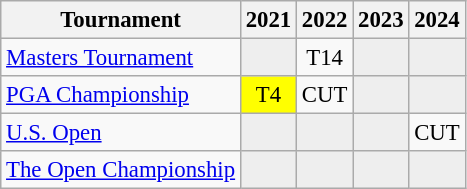<table class="wikitable" style="font-size:95%;text-align:center;">
<tr>
<th>Tournament</th>
<th>2021</th>
<th>2022</th>
<th>2023</th>
<th>2024</th>
</tr>
<tr>
<td align=left><a href='#'>Masters Tournament</a></td>
<td style="background:#eeeeee;"></td>
<td>T14</td>
<td style="background:#eeeeee;"></td>
<td style="background:#eeeeee;"></td>
</tr>
<tr>
<td align=left><a href='#'>PGA Championship</a></td>
<td style="background:yellow;">T4</td>
<td>CUT</td>
<td style="background:#eeeeee;"></td>
<td style="background:#eeeeee;"></td>
</tr>
<tr>
<td align=left><a href='#'>U.S. Open</a></td>
<td style="background:#eeeeee;"></td>
<td style="background:#eeeeee;"></td>
<td style="background:#eeeeee;"></td>
<td>CUT</td>
</tr>
<tr>
<td align=left><a href='#'>The Open Championship</a></td>
<td style="background:#eeeeee;"></td>
<td style="background:#eeeeee;"></td>
<td style="background:#eeeeee;"></td>
<td style="background:#eeeeee;"></td>
</tr>
</table>
